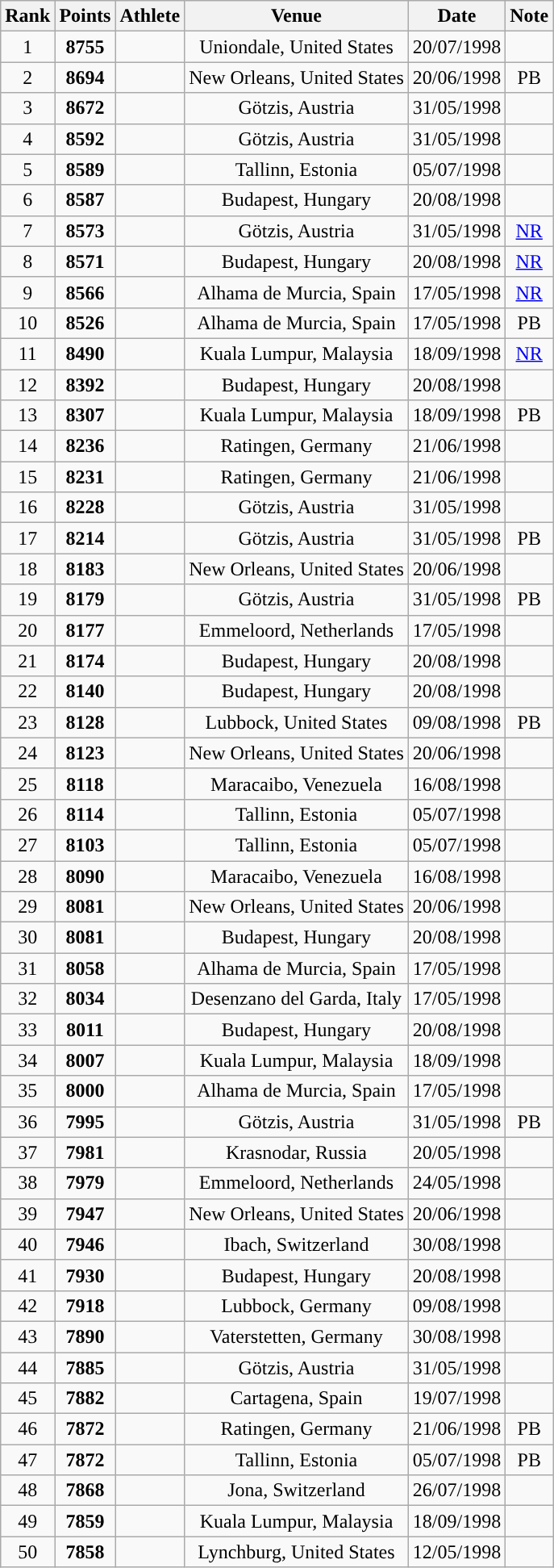<table class="wikitable" style=" text-align:center;">
<tr>
<th>Rank</th>
<th>Points</th>
<th>Athlete</th>
<th>Venue</th>
<th>Date</th>
<th>Note</th>
</tr>
<tr>
<td>1</td>
<td><strong>8755</strong></td>
<td align=left></td>
<td>Uniondale, United States</td>
<td>20/07/1998</td>
<td></td>
</tr>
<tr>
<td>2</td>
<td><strong>8694</strong></td>
<td align=left></td>
<td>New Orleans, United States</td>
<td>20/06/1998</td>
<td>PB</td>
</tr>
<tr>
<td>3</td>
<td><strong>8672</strong></td>
<td align=left></td>
<td>Götzis, Austria</td>
<td>31/05/1998</td>
<td></td>
</tr>
<tr>
<td>4</td>
<td><strong>8592</strong></td>
<td align=left></td>
<td>Götzis, Austria</td>
<td>31/05/1998</td>
<td></td>
</tr>
<tr>
<td>5</td>
<td><strong>8589</strong></td>
<td align=left></td>
<td>Tallinn, Estonia</td>
<td>05/07/1998</td>
<td></td>
</tr>
<tr>
<td>6</td>
<td><strong>8587</strong></td>
<td align=left></td>
<td>Budapest, Hungary</td>
<td>20/08/1998</td>
<td></td>
</tr>
<tr>
<td>7</td>
<td><strong>8573</strong></td>
<td align=left></td>
<td>Götzis, Austria</td>
<td>31/05/1998</td>
<td><a href='#'>NR</a></td>
</tr>
<tr>
<td>8</td>
<td><strong>8571</strong></td>
<td align=left></td>
<td>Budapest, Hungary</td>
<td>20/08/1998</td>
<td><a href='#'>NR</a></td>
</tr>
<tr>
<td>9</td>
<td><strong>8566</strong></td>
<td align=left></td>
<td>Alhama de Murcia, Spain</td>
<td>17/05/1998</td>
<td><a href='#'>NR</a></td>
</tr>
<tr>
<td>10</td>
<td><strong>8526</strong></td>
<td align=left></td>
<td>Alhama de Murcia, Spain</td>
<td>17/05/1998</td>
<td>PB</td>
</tr>
<tr>
<td>11</td>
<td><strong>8490</strong></td>
<td align=left></td>
<td>Kuala Lumpur, Malaysia</td>
<td>18/09/1998</td>
<td><a href='#'>NR</a></td>
</tr>
<tr>
<td>12</td>
<td><strong>8392</strong></td>
<td align=left></td>
<td>Budapest, Hungary</td>
<td>20/08/1998</td>
<td></td>
</tr>
<tr>
<td>13</td>
<td><strong>8307</strong></td>
<td align=left></td>
<td>Kuala Lumpur, Malaysia</td>
<td>18/09/1998</td>
<td>PB</td>
</tr>
<tr>
<td>14</td>
<td><strong>8236</strong></td>
<td align=left></td>
<td>Ratingen, Germany</td>
<td>21/06/1998</td>
<td></td>
</tr>
<tr>
<td>15</td>
<td><strong>8231</strong></td>
<td align=left></td>
<td>Ratingen, Germany</td>
<td>21/06/1998</td>
<td></td>
</tr>
<tr>
<td>16</td>
<td><strong>8228</strong></td>
<td align=left></td>
<td>Götzis, Austria</td>
<td>31/05/1998</td>
<td></td>
</tr>
<tr>
<td>17</td>
<td><strong>8214</strong></td>
<td align=left></td>
<td>Götzis, Austria</td>
<td>31/05/1998</td>
<td>PB</td>
</tr>
<tr>
<td>18</td>
<td><strong>8183</strong></td>
<td align=left></td>
<td>New Orleans, United States</td>
<td>20/06/1998</td>
<td></td>
</tr>
<tr>
<td>19</td>
<td><strong>8179</strong></td>
<td align=left></td>
<td>Götzis, Austria</td>
<td>31/05/1998</td>
<td>PB</td>
</tr>
<tr>
<td>20</td>
<td><strong>8177</strong></td>
<td align=left></td>
<td>Emmeloord, Netherlands</td>
<td>17/05/1998</td>
<td></td>
</tr>
<tr>
<td>21</td>
<td><strong>8174</strong></td>
<td align=left></td>
<td>Budapest, Hungary</td>
<td>20/08/1998</td>
<td></td>
</tr>
<tr>
<td>22</td>
<td><strong>8140</strong></td>
<td align=left></td>
<td>Budapest, Hungary</td>
<td>20/08/1998</td>
<td></td>
</tr>
<tr>
<td>23</td>
<td><strong>8128</strong></td>
<td align=left></td>
<td>Lubbock, United States</td>
<td>09/08/1998</td>
<td>PB</td>
</tr>
<tr>
<td>24</td>
<td><strong>8123</strong></td>
<td align=left></td>
<td>New Orleans, United States</td>
<td>20/06/1998</td>
<td></td>
</tr>
<tr>
<td>25</td>
<td><strong>8118</strong></td>
<td align=left></td>
<td>Maracaibo, Venezuela</td>
<td>16/08/1998</td>
<td></td>
</tr>
<tr>
<td>26</td>
<td><strong>8114</strong></td>
<td align=left></td>
<td>Tallinn, Estonia</td>
<td>05/07/1998</td>
<td></td>
</tr>
<tr>
<td>27</td>
<td><strong>8103</strong></td>
<td align=left></td>
<td>Tallinn, Estonia</td>
<td>05/07/1998</td>
<td></td>
</tr>
<tr>
<td>28</td>
<td><strong>8090</strong></td>
<td align=left></td>
<td>Maracaibo, Venezuela</td>
<td>16/08/1998</td>
<td></td>
</tr>
<tr>
<td>29</td>
<td><strong>8081</strong></td>
<td align=left></td>
<td>New Orleans, United States</td>
<td>20/06/1998</td>
<td></td>
</tr>
<tr>
<td>30</td>
<td><strong>8081</strong></td>
<td align=left></td>
<td>Budapest, Hungary</td>
<td>20/08/1998</td>
<td></td>
</tr>
<tr>
<td>31</td>
<td><strong>8058</strong></td>
<td align=left></td>
<td>Alhama de Murcia, Spain</td>
<td>17/05/1998</td>
<td></td>
</tr>
<tr>
<td>32</td>
<td><strong>8034</strong></td>
<td align=left></td>
<td>Desenzano del Garda, Italy</td>
<td>17/05/1998</td>
<td></td>
</tr>
<tr>
<td>33</td>
<td><strong>8011</strong></td>
<td align=left></td>
<td>Budapest, Hungary</td>
<td>20/08/1998</td>
<td></td>
</tr>
<tr>
<td>34</td>
<td><strong>8007</strong></td>
<td align=left></td>
<td>Kuala Lumpur, Malaysia</td>
<td>18/09/1998</td>
<td></td>
</tr>
<tr>
<td>35</td>
<td><strong>8000</strong></td>
<td align=left></td>
<td>Alhama de Murcia, Spain</td>
<td>17/05/1998</td>
<td></td>
</tr>
<tr>
<td>36</td>
<td><strong>7995</strong></td>
<td align=left></td>
<td>Götzis, Austria</td>
<td>31/05/1998</td>
<td>PB</td>
</tr>
<tr>
<td>37</td>
<td><strong>7981</strong></td>
<td align=left></td>
<td>Krasnodar, Russia</td>
<td>20/05/1998</td>
<td></td>
</tr>
<tr>
<td>38</td>
<td><strong>7979</strong></td>
<td align=left></td>
<td>Emmeloord, Netherlands</td>
<td>24/05/1998</td>
<td></td>
</tr>
<tr>
<td>39</td>
<td><strong>7947</strong></td>
<td align=left></td>
<td>New Orleans, United States</td>
<td>20/06/1998</td>
<td></td>
</tr>
<tr>
<td>40</td>
<td><strong>7946</strong></td>
<td align=left></td>
<td>Ibach, Switzerland</td>
<td>30/08/1998</td>
<td></td>
</tr>
<tr>
<td>41</td>
<td><strong>7930</strong></td>
<td align=left></td>
<td>Budapest, Hungary</td>
<td>20/08/1998</td>
<td></td>
</tr>
<tr>
<td>42</td>
<td><strong>7918</strong></td>
<td align=left></td>
<td>Lubbock, Germany</td>
<td>09/08/1998</td>
<td></td>
</tr>
<tr>
<td>43</td>
<td><strong>7890</strong></td>
<td align=left></td>
<td>Vaterstetten, Germany</td>
<td>30/08/1998</td>
<td></td>
</tr>
<tr>
<td>44</td>
<td><strong>7885</strong></td>
<td align=left></td>
<td>Götzis, Austria</td>
<td>31/05/1998</td>
<td></td>
</tr>
<tr>
<td>45</td>
<td><strong>7882</strong></td>
<td align=left></td>
<td>Cartagena, Spain</td>
<td>19/07/1998</td>
<td></td>
</tr>
<tr>
<td>46</td>
<td><strong>7872</strong></td>
<td align=left></td>
<td>Ratingen, Germany</td>
<td>21/06/1998</td>
<td>PB</td>
</tr>
<tr>
<td>47</td>
<td><strong>7872</strong></td>
<td align=left></td>
<td>Tallinn, Estonia</td>
<td>05/07/1998</td>
<td>PB</td>
</tr>
<tr>
<td>48</td>
<td><strong>7868</strong></td>
<td align=left></td>
<td>Jona, Switzerland</td>
<td>26/07/1998</td>
<td></td>
</tr>
<tr>
<td>49</td>
<td><strong>7859</strong></td>
<td align=left></td>
<td>Kuala Lumpur, Malaysia</td>
<td>18/09/1998</td>
<td></td>
</tr>
<tr>
<td>50</td>
<td><strong>7858</strong></td>
<td align=left></td>
<td>Lynchburg, United States</td>
<td>12/05/1998</td>
<td></td>
</tr>
</table>
